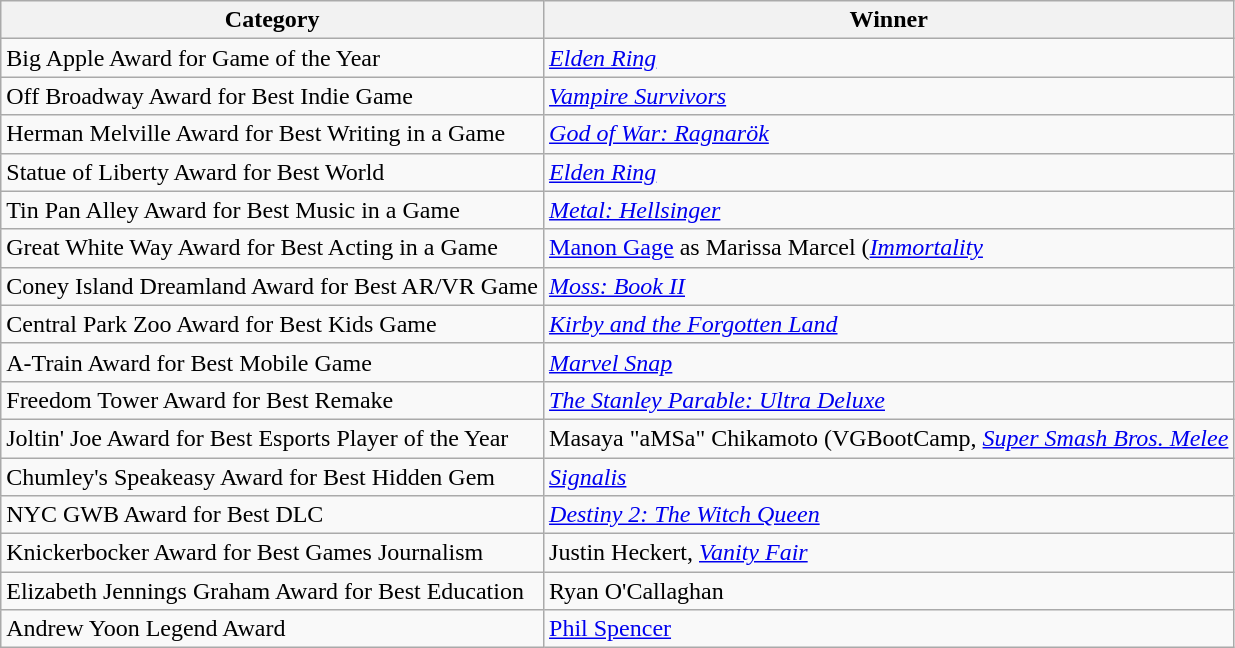<table class="wikitable sortable plainrowheaders" border="none" style="margin:0">
<tr valign="bottom">
<th scope="col">Category</th>
<th scope="col">Winner</th>
</tr>
<tr>
<td>Big Apple Award for Game of the Year</td>
<td><em><a href='#'>Elden Ring</a></em></td>
</tr>
<tr>
<td>Off Broadway Award for Best Indie Game</td>
<td><em><a href='#'>Vampire Survivors</a></em></td>
</tr>
<tr>
<td>Herman Melville Award for Best Writing in a Game</td>
<td><em><a href='#'>God of War: Ragnarök</a></em></td>
</tr>
<tr>
<td>Statue of Liberty Award for Best World</td>
<td><em><a href='#'>Elden Ring</a></em></td>
</tr>
<tr>
<td>Tin Pan Alley Award for Best Music in a Game</td>
<td><em><a href='#'>Metal: Hellsinger</a></em></td>
</tr>
<tr>
<td>Great White Way Award for Best Acting in a Game</td>
<td><a href='#'>Manon Gage</a> as Marissa Marcel (<em><a href='#'>Immortality</a></em></td>
</tr>
<tr>
<td>Coney Island Dreamland Award for Best AR/VR Game</td>
<td><em><a href='#'>Moss: Book II</a></em></td>
</tr>
<tr>
<td>Central Park Zoo Award for Best Kids Game</td>
<td><em><a href='#'>Kirby and the Forgotten Land</a></em></td>
</tr>
<tr>
<td>A-Train Award for Best Mobile Game</td>
<td><em><a href='#'>Marvel Snap</a></em></td>
</tr>
<tr>
<td>Freedom Tower Award for Best Remake</td>
<td><em><a href='#'>The Stanley Parable: Ultra Deluxe</a></em></td>
</tr>
<tr>
<td>Joltin' Joe Award for Best Esports Player of the Year</td>
<td>Masaya "aMSa" Chikamoto (VGBootCamp, <em><a href='#'>Super Smash Bros. Melee</a></em></td>
</tr>
<tr>
<td>Chumley's Speakeasy Award for Best Hidden Gem</td>
<td><em><a href='#'>Signalis</a></em></td>
</tr>
<tr>
<td>NYC GWB Award for Best DLC</td>
<td><em><a href='#'>Destiny 2: The Witch Queen</a></em></td>
</tr>
<tr>
<td>Knickerbocker Award for Best Games Journalism</td>
<td>Justin Heckert, <em><a href='#'>Vanity Fair</a></em></td>
</tr>
<tr>
<td>Elizabeth Jennings Graham Award for Best Education</td>
<td>Ryan O'Callaghan</td>
</tr>
<tr>
<td>Andrew Yoon Legend Award</td>
<td><a href='#'>Phil Spencer</a></td>
</tr>
</table>
